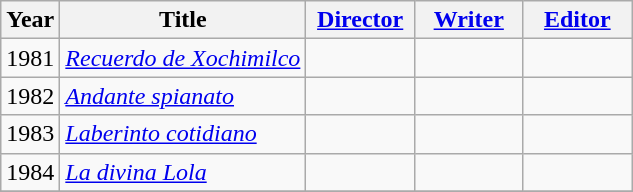<table class="wikitable">
<tr>
<th>Year</th>
<th>Title</th>
<th width=65><a href='#'>Director</a></th>
<th width=65><a href='#'>Writer</a></th>
<th width=65><a href='#'>Editor</a></th>
</tr>
<tr>
<td>1981</td>
<td><em><a href='#'>Recuerdo de Xochimilco</a></em></td>
<td></td>
<td></td>
<td></td>
</tr>
<tr>
<td>1982</td>
<td><em><a href='#'>Andante spianato</a></em></td>
<td></td>
<td></td>
<td></td>
</tr>
<tr>
<td>1983</td>
<td><em><a href='#'>Laberinto cotidiano</a></em></td>
<td></td>
<td></td>
<td></td>
</tr>
<tr>
<td>1984</td>
<td><em><a href='#'>La divina Lola</a></em></td>
<td></td>
<td></td>
<td></td>
</tr>
<tr>
</tr>
</table>
